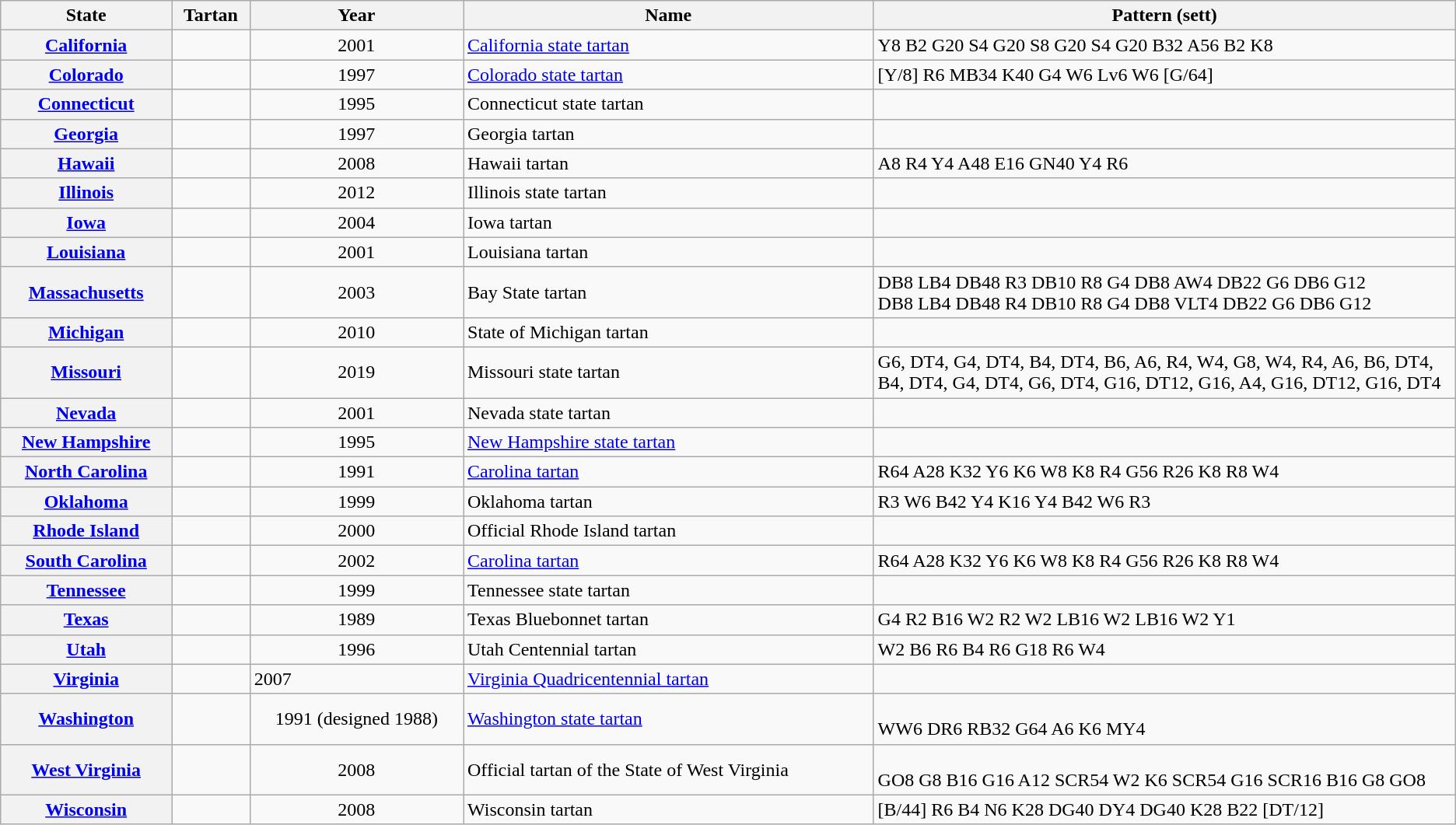<table class="wikitable sortable">
<tr>
<th>State</th>
<th>Tartan</th>
<th>Year</th>
<th>Name</th>
<th width="40%">Pattern (sett)</th>
</tr>
<tr>
<th><a href='#'>California</a></th>
<td></td>
<td align=center>2001</td>
<td><a href='#'>California state tartan</a></td>
<td>Y8 B2 G20 S4 G20 S8 G20 S4 G20 B32 A56 B2 K8</td>
</tr>
<tr>
<th><a href='#'>Colorado</a></th>
<td></td>
<td align=center>1997</td>
<td><a href='#'>Colorado state tartan</a></td>
<td>[Y/8] R6 MB34 K40 G4 W6 Lv6 W6 [G/64]</td>
</tr>
<tr>
<th><a href='#'>Connecticut</a></th>
<td></td>
<td align=center>1995</td>
<td>Connecticut state tartan</td>
<td></td>
</tr>
<tr>
<th><a href='#'>Georgia</a></th>
<td></td>
<td align=center>1997</td>
<td>Georgia tartan</td>
<td></td>
</tr>
<tr>
<th><a href='#'>Hawaii</a></th>
<td></td>
<td align=center>2008</td>
<td>Hawaii tartan</td>
<td>A8 R4 Y4 A48 E16 GN40 Y4 R6</td>
</tr>
<tr>
<th><a href='#'>Illinois</a></th>
<td></td>
<td align=center>2012</td>
<td>Illinois state tartan</td>
<td></td>
</tr>
<tr>
<th><a href='#'>Iowa</a></th>
<td></td>
<td align=center>2004</td>
<td>Iowa tartan</td>
<td></td>
</tr>
<tr>
<th><a href='#'>Louisiana</a></th>
<td></td>
<td align=center>2001</td>
<td>Louisiana tartan</td>
<td></td>
</tr>
<tr>
<th><a href='#'>Massachusetts</a></th>
<td></td>
<td align=center>2003</td>
<td>Bay State tartan</td>
<td>DB8 LB4 DB48 R3 DB10 R8 G4 DB8 AW4 DB22 G6 DB6 G12<br>DB8 LB4 DB48 R4 DB10 R8 G4 DB8 VLT4 DB22 G6 DB6 G12</td>
</tr>
<tr>
<th><a href='#'>Michigan</a></th>
<td></td>
<td align=center>2010</td>
<td>State of Michigan tartan</td>
</tr>
<tr>
<th><a href='#'>Missouri</a></th>
<td></td>
<td align=center>2019</td>
<td>Missouri state tartan</td>
<td>G6, DT4, G4, DT4, B4, DT4, B6, A6, R4, W4, G8, W4, R4, A6, B6, DT4, B4, DT4, G4, DT4, G6, DT4, G16, DT12, G16, A4, G16, DT12, G16, DT4</td>
</tr>
<tr>
<th><a href='#'>Nevada</a></th>
<td></td>
<td align=center>2001</td>
<td>Nevada state tartan</td>
<td></td>
</tr>
<tr>
<th><a href='#'>New Hampshire</a></th>
<td></td>
<td align=center>1995</td>
<td><a href='#'>New Hampshire state tartan</a></td>
<td></td>
</tr>
<tr>
<th><a href='#'>North Carolina</a></th>
<td></td>
<td align=center>1991</td>
<td><a href='#'>Carolina tartan</a></td>
<td>R64 A28 K32 Y6 K6 W8 K8 R4 G56 R26 K8 R8 W4</td>
</tr>
<tr>
<th><a href='#'>Oklahoma</a></th>
<td></td>
<td align=center>1999</td>
<td>Oklahoma tartan</td>
<td>R3 W6 B42 Y4 K16 Y4 B42 W6 R3</td>
</tr>
<tr>
<th><a href='#'>Rhode Island</a></th>
<td></td>
<td align=center>2000</td>
<td>Official Rhode Island tartan</td>
<td></td>
</tr>
<tr>
<th><a href='#'>South Carolina</a></th>
<td></td>
<td align=center>2002</td>
<td><a href='#'>Carolina tartan</a></td>
<td>R64 A28 K32 Y6 K6 W8 K8 R4 G56 R26 K8 R8 W4</td>
</tr>
<tr>
<th><a href='#'>Tennessee</a></th>
<td></td>
<td align=center>1999</td>
<td>Tennessee state tartan</td>
<td></td>
</tr>
<tr>
<th><a href='#'>Texas</a></th>
<td></td>
<td align=center>1989</td>
<td>Texas Bluebonnet tartan</td>
<td>G4 R2 B16 W2 R2 W2 LB16 W2 LB16 W2 Y1</td>
</tr>
<tr>
<th><a href='#'>Utah</a></th>
<td></td>
<td align=center>1996</td>
<td>Utah Centennial tartan</td>
<td>W2 B6 R6 B4 R6 G18 R6 W4</td>
</tr>
<tr>
<th><a href='#'>Virginia</a></th>
<td></td>
<td>2007</td>
<td><a href='#'>Virginia Quadricentennial tartan</a></td>
<td></td>
</tr>
<tr>
<th><a href='#'>Washington</a></th>
<td></td>
<td align=center>1991 (designed 1988)</td>
<td><a href='#'>Washington state tartan</a></td>
<td><br>WW6 DR6 RB32 G64 A6 K6 MY4</td>
</tr>
<tr>
<th><a href='#'>West Virginia</a></th>
<td></td>
<td align=center>2008</td>
<td>Official tartan of the State of West Virginia</td>
<td><br>GO8 G8 B16 G16 A12 SCR54 W2 K6 SCR54 G16 SCR16 B16 G8 GO8</td>
</tr>
<tr>
<th><a href='#'>Wisconsin</a></th>
<td></td>
<td align=center>2008</td>
<td>Wisconsin tartan</td>
<td>[B/44] R6 B4 N6 K28 DG40 DY4 DG40 K28 B22 [DT/12] </td>
</tr>
</table>
